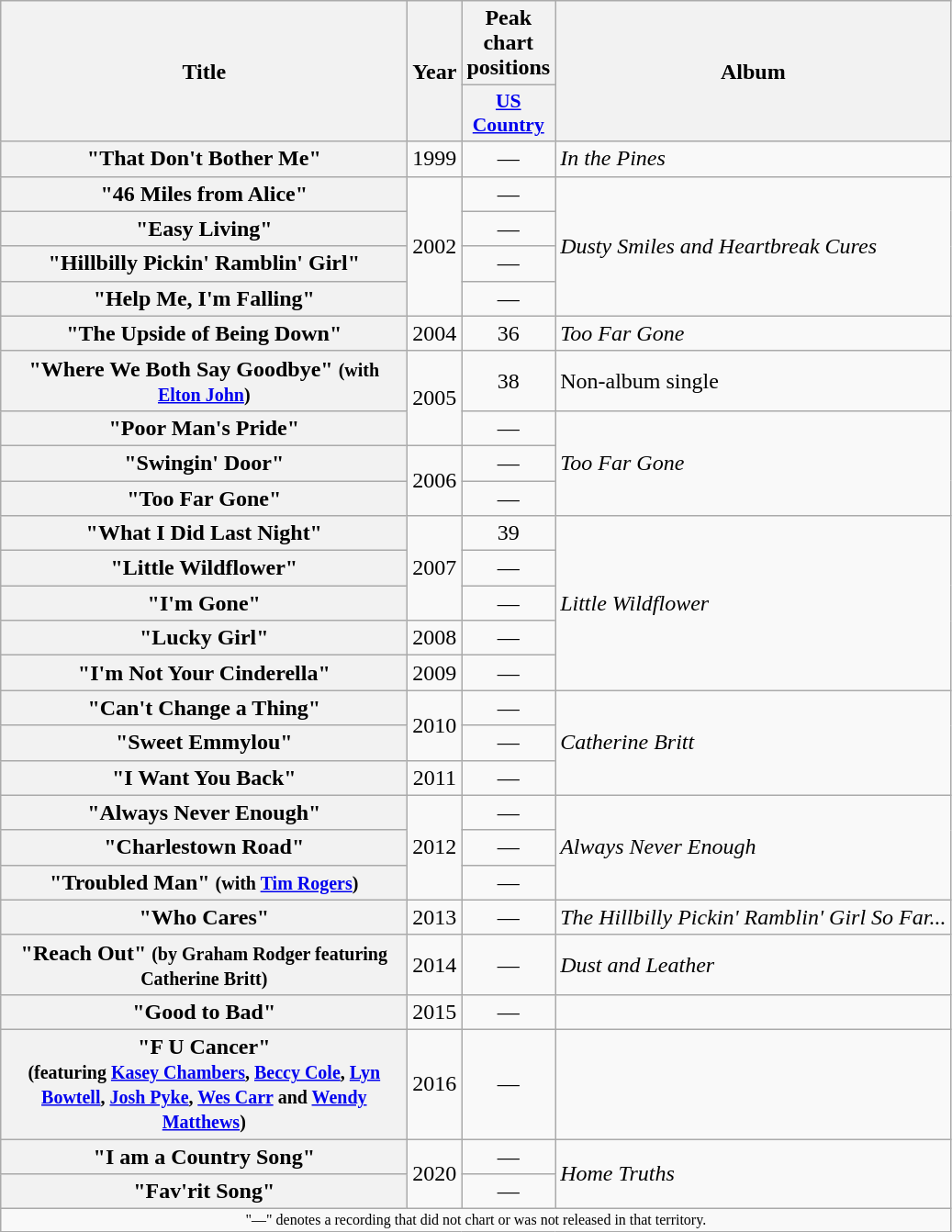<table class="wikitable plainrowheaders" style="text-align:center;" border="1">
<tr>
<th scope="col" rowspan="2" style="width:18em;">Title</th>
<th scope="col" rowspan="2">Year</th>
<th scope="col" colspan="1">Peak chart positions</th>
<th scope="col" rowspan="2">Album</th>
</tr>
<tr>
<th scope="col" style="width:3em;font-size:90%;"><a href='#'>US Country</a><br></th>
</tr>
<tr>
<th scope="row">"That Don't Bother Me"</th>
<td>1999</td>
<td>—</td>
<td align="left"><em>In the Pines</em></td>
</tr>
<tr>
<th scope="row">"46 Miles from Alice"</th>
<td rowspan="4">2002</td>
<td>—</td>
<td align="left" rowspan="4"><em>Dusty Smiles and Heartbreak Cures</em></td>
</tr>
<tr>
<th scope="row">"Easy Living"</th>
<td>—</td>
</tr>
<tr>
<th scope="row">"Hillbilly Pickin' Ramblin' Girl"</th>
<td>—</td>
</tr>
<tr>
<th scope="row">"Help Me, I'm Falling"</th>
<td>—</td>
</tr>
<tr>
<th scope="row">"The Upside of Being Down"</th>
<td>2004</td>
<td>36</td>
<td align="left"><em>Too Far Gone</em></td>
</tr>
<tr>
<th scope="row">"Where We Both Say Goodbye" <small>(with <a href='#'>Elton John</a>)</small></th>
<td rowspan="2">2005</td>
<td>38</td>
<td align="left">Non-album single</td>
</tr>
<tr>
<th scope="row">"Poor Man's Pride"</th>
<td>—</td>
<td align="left" rowspan="3"><em>Too Far Gone</em></td>
</tr>
<tr>
<th scope="row">"Swingin' Door"</th>
<td rowspan="2">2006</td>
<td>—</td>
</tr>
<tr>
<th scope="row">"Too Far Gone"</th>
<td>—</td>
</tr>
<tr>
<th scope="row">"What I Did Last Night"</th>
<td rowspan="3">2007</td>
<td>39</td>
<td align="left" rowspan="5"><em>Little Wildflower</em></td>
</tr>
<tr>
<th scope="row">"Little Wildflower"</th>
<td>—</td>
</tr>
<tr>
<th scope="row">"I'm Gone"</th>
<td>—</td>
</tr>
<tr>
<th scope="row">"Lucky Girl"</th>
<td>2008</td>
<td>—</td>
</tr>
<tr>
<th scope="row">"I'm Not Your Cinderella"</th>
<td>2009</td>
<td>—</td>
</tr>
<tr>
<th scope="row">"Can't Change a Thing"</th>
<td rowspan="2">2010</td>
<td>—</td>
<td align="left" rowspan="3"><em>Catherine Britt</em></td>
</tr>
<tr>
<th scope="row">"Sweet Emmylou"</th>
<td>—</td>
</tr>
<tr>
<th scope="row">"I Want You Back"</th>
<td>2011</td>
<td>—</td>
</tr>
<tr>
<th scope="row">"Always Never Enough"</th>
<td rowspan="3">2012</td>
<td>—</td>
<td align="left" rowspan="3"><em>Always Never Enough</em></td>
</tr>
<tr>
<th scope="row">"Charlestown Road"</th>
<td>—</td>
</tr>
<tr>
<th scope="row">"Troubled Man" <small>(with <a href='#'>Tim Rogers</a>)</small></th>
<td>—</td>
</tr>
<tr>
<th scope="row">"Who Cares"</th>
<td>2013</td>
<td>—</td>
<td align="left"><em>The Hillbilly Pickin' Ramblin' Girl So Far...</em></td>
</tr>
<tr>
<th scope="row">"Reach Out" <small>(by Graham Rodger featuring Catherine Britt)</small></th>
<td>2014</td>
<td>—</td>
<td align="left"><em>Dust and Leather</em></td>
</tr>
<tr>
<th scope="row">"Good to Bad"</th>
<td>2015</td>
<td>—</td>
<td></td>
</tr>
<tr>
<th scope="row">"F U Cancer"<br> <small>(featuring <a href='#'>Kasey Chambers</a>, <a href='#'>Beccy Cole</a>, <a href='#'>Lyn Bowtell</a>, <a href='#'>Josh Pyke</a>, <a href='#'>Wes Carr</a> and <a href='#'>Wendy Matthews</a>)</small></th>
<td>2016</td>
<td>—</td>
<td></td>
</tr>
<tr>
<th scope="row">"I am a Country Song"</th>
<td rowspan="2">2020</td>
<td>—</td>
<td align="left" rowspan="2"><em>Home Truths</em></td>
</tr>
<tr>
<th scope="row">"Fav'rit Song"</th>
<td>—</td>
</tr>
<tr>
<td colspan="4" style="font-size:8pt">"—" denotes a recording that did not chart or was not released in that territory.</td>
</tr>
</table>
